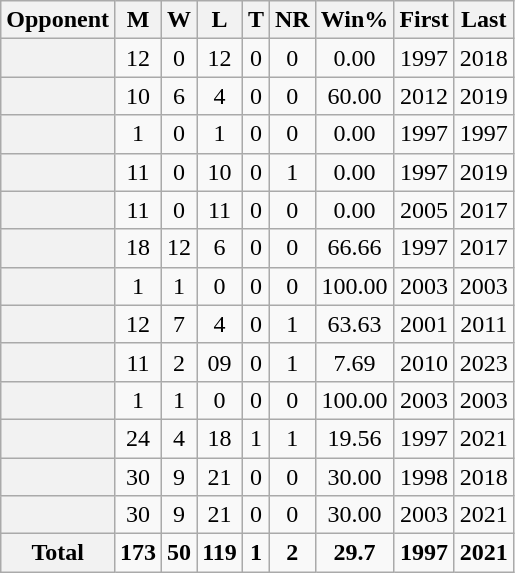<table class="wikitable plainrowheaders sortable" style="text-align:center">
<tr>
<th scope="col">Opponent</th>
<th scope="col">M</th>
<th scope="col">W</th>
<th scope="col">L</th>
<th scope="col">T</th>
<th scope="col">NR</th>
<th scope="col">Win%</th>
<th scope="col">First</th>
<th scope="col">Last</th>
</tr>
<tr>
<th scope="row"></th>
<td>12</td>
<td>0</td>
<td>12</td>
<td>0</td>
<td>0</td>
<td>0.00</td>
<td>1997</td>
<td>2018</td>
</tr>
<tr>
<th scope="row"></th>
<td>10</td>
<td>6</td>
<td>4</td>
<td>0</td>
<td>0</td>
<td>60.00</td>
<td>2012</td>
<td>2019</td>
</tr>
<tr>
<th scope="row"></th>
<td>1</td>
<td>0</td>
<td>1</td>
<td>0</td>
<td>0</td>
<td>0.00</td>
<td>1997</td>
<td>1997</td>
</tr>
<tr>
<th scope="row"></th>
<td>11</td>
<td>0</td>
<td>10</td>
<td>0</td>
<td>1</td>
<td>0.00</td>
<td>1997</td>
<td>2019</td>
</tr>
<tr>
<th scope="row"></th>
<td>11</td>
<td>0</td>
<td>11</td>
<td>0</td>
<td>0</td>
<td>0.00</td>
<td>2005</td>
<td>2017</td>
</tr>
<tr>
<th scope="row"></th>
<td>18</td>
<td>12</td>
<td>6</td>
<td>0</td>
<td>0</td>
<td>66.66</td>
<td>1997</td>
<td>2017</td>
</tr>
<tr>
<th scope="row"></th>
<td>1</td>
<td>1</td>
<td>0</td>
<td>0</td>
<td>0</td>
<td>100.00</td>
<td>2003</td>
<td>2003</td>
</tr>
<tr>
<th scope="row"></th>
<td>12</td>
<td>7</td>
<td>4</td>
<td>0</td>
<td>1</td>
<td>63.63</td>
<td>2001</td>
<td>2011</td>
</tr>
<tr>
<th scope="row"></th>
<td>11</td>
<td>2</td>
<td>09</td>
<td>0</td>
<td>1</td>
<td>7.69</td>
<td>2010</td>
<td>2023</td>
</tr>
<tr>
<th scope="row"></th>
<td>1</td>
<td>1</td>
<td>0</td>
<td>0</td>
<td>0</td>
<td>100.00</td>
<td>2003</td>
<td>2003</td>
</tr>
<tr>
<th scope="row"></th>
<td>24</td>
<td>4</td>
<td>18</td>
<td>1</td>
<td>1</td>
<td>19.56</td>
<td>1997</td>
<td>2021</td>
</tr>
<tr>
<th scope="row"></th>
<td>30</td>
<td>9</td>
<td>21</td>
<td>0</td>
<td>0</td>
<td>30.00</td>
<td>1998</td>
<td>2018</td>
</tr>
<tr>
<th scope="row"></th>
<td>30</td>
<td>9</td>
<td>21</td>
<td>0</td>
<td>0</td>
<td>30.00</td>
<td>2003</td>
<td>2021</td>
</tr>
<tr class="sortbottom">
<th scope="row"><strong>Total</strong></th>
<td><strong>173 </strong></td>
<td><strong>50 </strong></td>
<td><strong>119</strong></td>
<td><strong>1</strong></td>
<td><strong>2</strong></td>
<td><strong>29.7</strong></td>
<td><strong>1997</strong></td>
<td><strong>2021</strong></td>
</tr>
</table>
